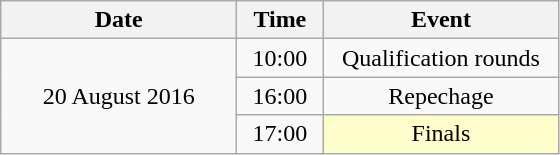<table class = "wikitable" style="text-align:center;">
<tr>
<th width=150>Date</th>
<th width=50>Time</th>
<th width=150>Event</th>
</tr>
<tr>
<td rowspan=3>20 August 2016</td>
<td>10:00</td>
<td>Qualification rounds</td>
</tr>
<tr>
<td>16:00</td>
<td>Repechage</td>
</tr>
<tr>
<td>17:00</td>
<td bgcolor=ffffcc>Finals</td>
</tr>
</table>
